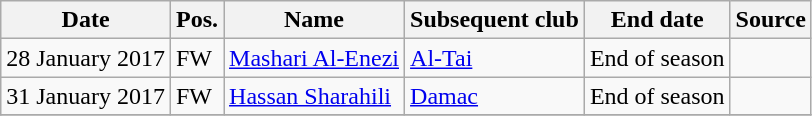<table class="wikitable" style="text-align:left">
<tr>
<th>Date</th>
<th>Pos.</th>
<th>Name</th>
<th>Subsequent club</th>
<th>End date</th>
<th>Source</th>
</tr>
<tr>
<td>28 January 2017</td>
<td>FW</td>
<td> <a href='#'>Mashari Al-Enezi</a></td>
<td> <a href='#'>Al-Tai</a></td>
<td>End of season</td>
<td></td>
</tr>
<tr>
<td>31 January 2017</td>
<td>FW</td>
<td> <a href='#'>Hassan Sharahili</a></td>
<td> <a href='#'>Damac</a></td>
<td>End of season</td>
<td></td>
</tr>
<tr>
</tr>
</table>
